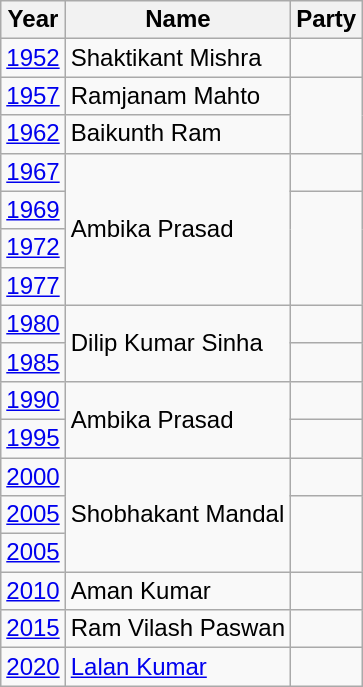<table class="wikitable sortable" style="font-size: x-big; font-family: arial">
<tr>
<th>Year</th>
<th>Name</th>
<th colspan="2">Party</th>
</tr>
<tr>
<td><a href='#'>1952</a></td>
<td>Shaktikant Mishra</td>
<td></td>
</tr>
<tr>
<td><a href='#'>1957</a></td>
<td>Ramjanam Mahto</td>
</tr>
<tr>
<td><a href='#'>1962</a></td>
<td>Baikunth Ram</td>
</tr>
<tr>
<td><a href='#'>1967</a></td>
<td rowspan="4">Ambika Prasad</td>
<td></td>
</tr>
<tr>
<td><a href='#'>1969</a></td>
</tr>
<tr>
<td><a href='#'>1972</a></td>
</tr>
<tr>
<td><a href='#'>1977</a></td>
</tr>
<tr>
<td><a href='#'>1980</a></td>
<td rowspan="2">Dilip Kumar Sinha</td>
<td></td>
</tr>
<tr>
<td><a href='#'>1985</a></td>
<td></td>
</tr>
<tr>
<td><a href='#'>1990</a></td>
<td rowspan="2">Ambika Prasad</td>
<td></td>
</tr>
<tr>
<td><a href='#'>1995</a></td>
</tr>
<tr>
<td><a href='#'>2000</a></td>
<td rowspan="3">Shobhakant Mandal</td>
<td></td>
</tr>
<tr>
<td><a href='#'>2005</a></td>
</tr>
<tr>
<td><a href='#'>2005</a></td>
</tr>
<tr>
<td><a href='#'>2010</a></td>
<td>Aman Kumar</td>
<td></td>
</tr>
<tr>
<td><a href='#'>2015</a></td>
<td>Ram Vilash Paswan</td>
<td></td>
</tr>
<tr>
<td><a href='#'>2020</a></td>
<td><a href='#'>Lalan Kumar</a></td>
<td></td>
</tr>
</table>
